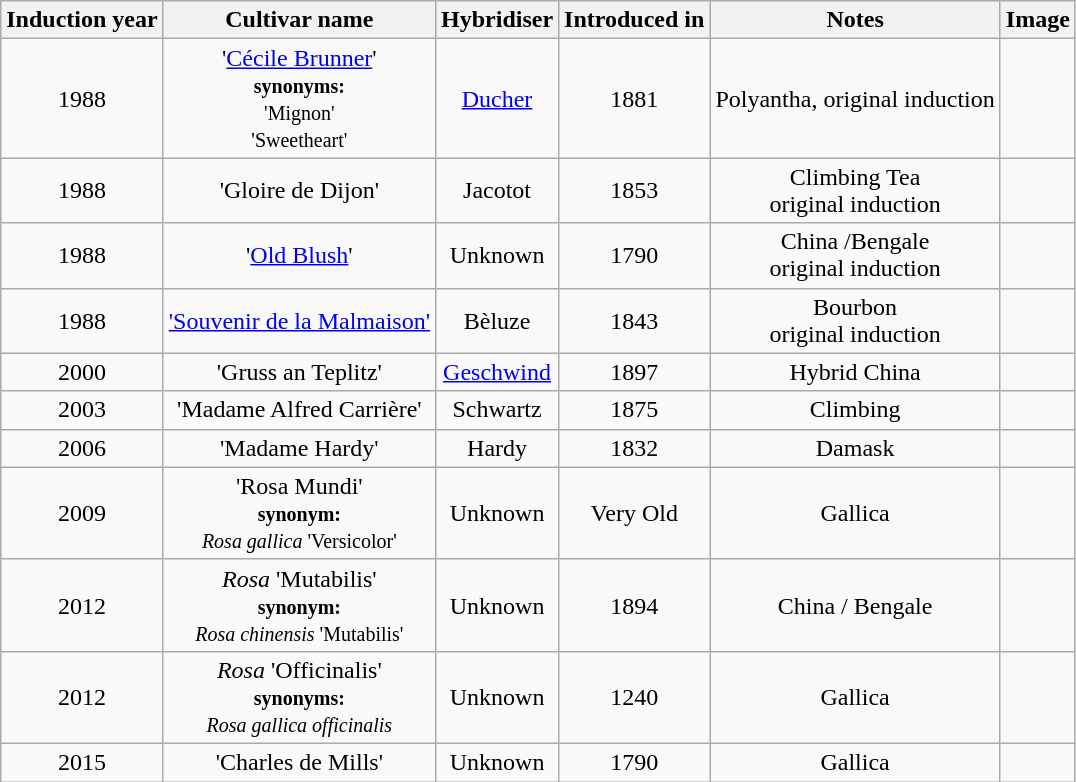<table class="wikitable sortable" style="text-align:center">
<tr>
<th>Induction year</th>
<th>Cultivar name</th>
<th>Hybridiser</th>
<th>Introduced in</th>
<th class="unsortable">Notes</th>
<th class="unsortable">Image</th>
</tr>
<tr>
<td>1988</td>
<td>'<a href='#'>Cécile Brunner</a>'<br><small><strong>synonyms:</strong><br>'Mignon'<br>'Sweetheart'</small></td>
<td><a href='#'>Ducher</a></td>
<td>1881</td>
<td>Polyantha, original induction</td>
<td></td>
</tr>
<tr>
<td>1988</td>
<td>'Gloire de Dijon'</td>
<td>Jacotot</td>
<td>1853</td>
<td>Climbing Tea<br> original induction</td>
<td></td>
</tr>
<tr>
<td>1988</td>
<td>'<a href='#'>Old Blush</a>'</td>
<td>Unknown</td>
<td>1790</td>
<td>China /Bengale<br> original induction</td>
<td></td>
</tr>
<tr>
<td>1988</td>
<td><a href='#'>'Souvenir de la Malmaison'</a></td>
<td>Bèluze</td>
<td>1843</td>
<td>Bourbon<br> original induction</td>
<td></td>
</tr>
<tr>
<td>2000</td>
<td>'Gruss an Teplitz'</td>
<td><a href='#'>Geschwind</a></td>
<td>1897</td>
<td>Hybrid China</td>
<td></td>
</tr>
<tr>
<td>2003</td>
<td>'Madame Alfred Carrière'</td>
<td>Schwartz</td>
<td>1875</td>
<td>Climbing</td>
<td></td>
</tr>
<tr>
<td>2006</td>
<td>'Madame Hardy'</td>
<td>Hardy</td>
<td>1832</td>
<td>Damask</td>
<td></td>
</tr>
<tr>
<td>2009</td>
<td>'Rosa Mundi'<br><small><strong>synonym:</strong><br><em>Rosa gallica</em> 'Versicolor'</small></td>
<td>Unknown</td>
<td>Very Old</td>
<td>Gallica</td>
<td></td>
</tr>
<tr>
<td>2012</td>
<td><em>Rosa</em> 'Mutabilis'<br><small><strong>synonym:</strong><br><em>Rosa chinensis</em> 'Mutabilis'</small></td>
<td>Unknown</td>
<td>1894</td>
<td>China / Bengale</td>
<td></td>
</tr>
<tr>
<td>2012</td>
<td><em>Rosa</em> 'Officinalis'<br><small><strong>synonyms:</strong><br><em>Rosa gallica officinalis</em></small></td>
<td>Unknown</td>
<td>1240</td>
<td>Gallica</td>
<td></td>
</tr>
<tr>
<td>2015</td>
<td>'Charles de Mills'</td>
<td>Unknown</td>
<td>1790</td>
<td>Gallica</td>
<td></td>
</tr>
</table>
